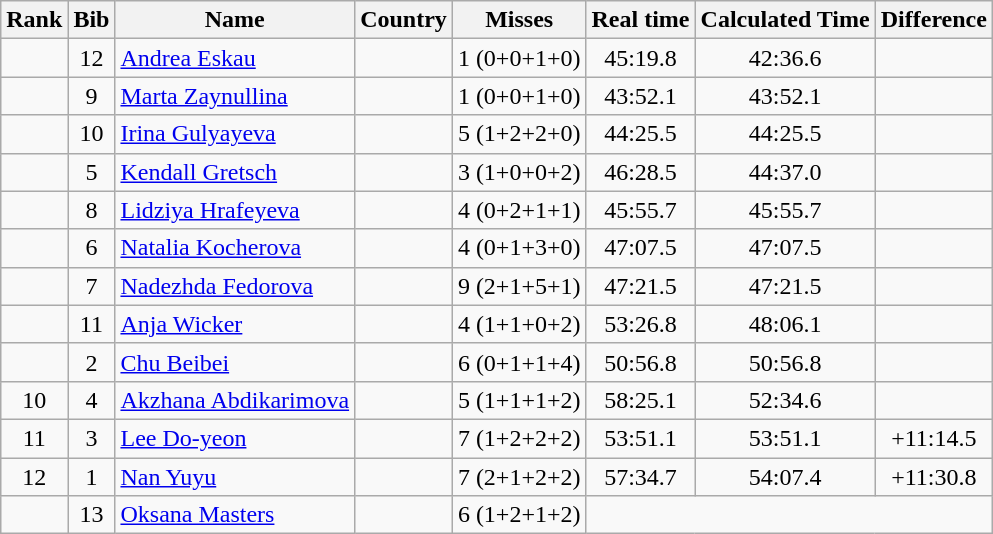<table class="wikitable sortable" style="text-align:center">
<tr>
<th>Rank</th>
<th>Bib</th>
<th>Name</th>
<th>Country</th>
<th>Misses</th>
<th>Real time</th>
<th>Calculated Time</th>
<th>Difference</th>
</tr>
<tr>
<td></td>
<td>12</td>
<td align="left"><a href='#'>Andrea Eskau</a></td>
<td align="left"></td>
<td>1 (0+0+1+0)</td>
<td>45:19.8</td>
<td>42:36.6</td>
<td></td>
</tr>
<tr>
<td></td>
<td>9</td>
<td align="left"><a href='#'>Marta Zaynullina</a></td>
<td align="left"></td>
<td>1 (0+0+1+0)</td>
<td>43:52.1</td>
<td>43:52.1</td>
<td></td>
</tr>
<tr>
<td></td>
<td>10</td>
<td align="left"><a href='#'>Irina Gulyayeva</a></td>
<td align="left"></td>
<td>5 (1+2+2+0)</td>
<td>44:25.5</td>
<td>44:25.5</td>
<td></td>
</tr>
<tr>
<td></td>
<td>5</td>
<td align="left"><a href='#'>Kendall Gretsch</a></td>
<td align="left"></td>
<td>3 (1+0+0+2)</td>
<td>46:28.5</td>
<td>44:37.0</td>
<td></td>
</tr>
<tr>
<td></td>
<td>8</td>
<td align="left"><a href='#'>Lidziya Hrafeyeva</a></td>
<td align="left"></td>
<td>4 (0+2+1+1)</td>
<td>45:55.7</td>
<td>45:55.7</td>
<td></td>
</tr>
<tr>
<td></td>
<td>6</td>
<td align="left"><a href='#'>Natalia Kocherova</a></td>
<td align="left"></td>
<td>4 (0+1+3+0)</td>
<td>47:07.5</td>
<td>47:07.5</td>
<td></td>
</tr>
<tr>
<td></td>
<td>7</td>
<td align="left"><a href='#'>Nadezhda Fedorova</a></td>
<td align="left"></td>
<td>9 (2+1+5+1)</td>
<td>47:21.5</td>
<td>47:21.5</td>
<td></td>
</tr>
<tr>
<td></td>
<td>11</td>
<td align="left"><a href='#'>Anja Wicker</a></td>
<td align="left"></td>
<td>4 (1+1+0+2)</td>
<td>53:26.8</td>
<td>48:06.1</td>
<td></td>
</tr>
<tr>
<td></td>
<td>2</td>
<td align="left"><a href='#'>Chu Beibei</a></td>
<td align="left"></td>
<td>6 (0+1+1+4)</td>
<td>50:56.8</td>
<td>50:56.8</td>
<td></td>
</tr>
<tr>
<td>10</td>
<td>4</td>
<td align="left"><a href='#'>Akzhana Abdikarimova</a></td>
<td align="left"></td>
<td>5 (1+1+1+2)</td>
<td>58:25.1</td>
<td>52:34.6</td>
<td></td>
</tr>
<tr>
<td>11</td>
<td>3</td>
<td align="left"><a href='#'>Lee Do-yeon</a></td>
<td align="left"></td>
<td>7 (1+2+2+2)</td>
<td>53:51.1</td>
<td>53:51.1</td>
<td>+11:14.5</td>
</tr>
<tr>
<td>12</td>
<td>1</td>
<td align="left"><a href='#'>Nan Yuyu</a></td>
<td align="left"></td>
<td>7 (2+1+2+2)</td>
<td>57:34.7</td>
<td>54:07.4</td>
<td>+11:30.8</td>
</tr>
<tr>
<td></td>
<td>13</td>
<td align="left"><a href='#'>Oksana Masters</a></td>
<td align="left"></td>
<td>6 (1+2+1+2)</td>
<td colspan="3"></td>
</tr>
</table>
